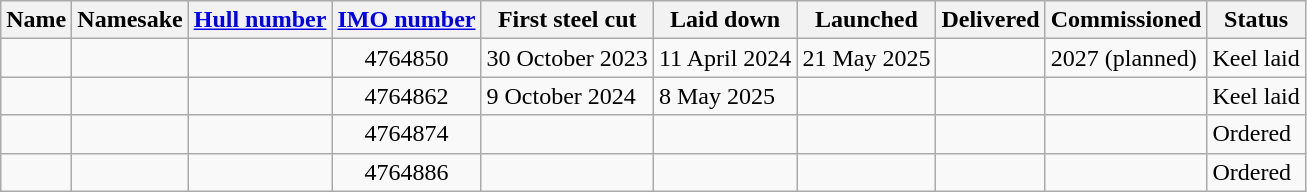<table class="wikitable">
<tr>
<th>Name</th>
<th>Namesake</th>
<th><a href='#'>Hull number</a></th>
<th><a href='#'>IMO number</a></th>
<th>First steel cut</th>
<th>Laid down</th>
<th>Launched</th>
<th>Delivered</th>
<th>Commissioned</th>
<th>Status</th>
</tr>
<tr>
<td></td>
<td></td>
<td></td>
<td align="center">4764850 </td>
<td>30 October 2023</td>
<td>11 April 2024</td>
<td>21 May 2025</td>
<td></td>
<td>2027 (planned)</td>
<td>Keel laid</td>
</tr>
<tr>
<td></td>
<td></td>
<td></td>
<td align="center">4764862 </td>
<td>9 October 2024</td>
<td>8 May 2025</td>
<td></td>
<td></td>
<td></td>
<td>Keel laid</td>
</tr>
<tr>
<td></td>
<td></td>
<td></td>
<td align="center">4764874 </td>
<td></td>
<td></td>
<td></td>
<td></td>
<td></td>
<td>Ordered</td>
</tr>
<tr>
<td></td>
<td></td>
<td></td>
<td align="center">4764886 </td>
<td></td>
<td></td>
<td></td>
<td></td>
<td></td>
<td>Ordered</td>
</tr>
</table>
